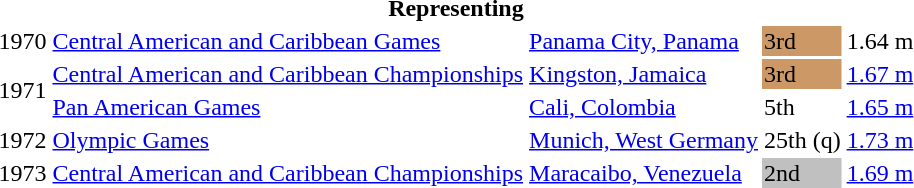<table>
<tr>
<th colspan="5">Representing </th>
</tr>
<tr>
<td>1970</td>
<td><a href='#'>Central American and Caribbean Games</a></td>
<td><a href='#'>Panama City, Panama</a></td>
<td bgcolor=cc9966>3rd</td>
<td>1.64 m</td>
</tr>
<tr>
<td rowspan=2>1971</td>
<td><a href='#'>Central American and Caribbean Championships</a></td>
<td><a href='#'>Kingston, Jamaica</a></td>
<td bgcolor=cc9966>3rd</td>
<td><a href='#'>1.67 m</a></td>
</tr>
<tr>
<td><a href='#'>Pan American Games</a></td>
<td><a href='#'>Cali, Colombia</a></td>
<td>5th</td>
<td><a href='#'>1.65 m</a></td>
</tr>
<tr>
<td>1972</td>
<td><a href='#'>Olympic Games</a></td>
<td><a href='#'>Munich, West Germany</a></td>
<td>25th (q)</td>
<td><a href='#'>1.73 m</a></td>
</tr>
<tr>
<td>1973</td>
<td><a href='#'>Central American and Caribbean Championships</a></td>
<td><a href='#'>Maracaibo, Venezuela</a></td>
<td bgcolor=silver>2nd</td>
<td><a href='#'>1.69 m</a></td>
</tr>
</table>
